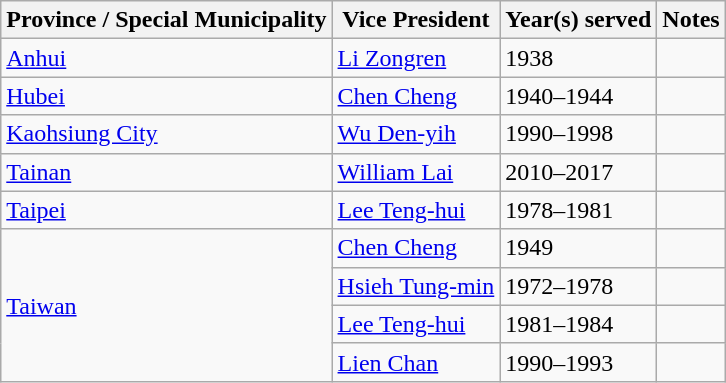<table class=wikitable>
<tr>
<th>Province / Special Municipality</th>
<th>Vice President</th>
<th>Year(s) served</th>
<th>Notes</th>
</tr>
<tr>
<td><a href='#'>Anhui</a></td>
<td><a href='#'>Li Zongren</a></td>
<td>1938</td>
<td></td>
</tr>
<tr>
<td><a href='#'>Hubei</a></td>
<td><a href='#'>Chen Cheng</a></td>
<td>1940–1944</td>
<td></td>
</tr>
<tr>
<td><a href='#'>Kaohsiung City</a></td>
<td><a href='#'>Wu Den-yih</a></td>
<td>1990–1998</td>
<td></td>
</tr>
<tr>
<td><a href='#'>Tainan</a></td>
<td><a href='#'>William Lai</a></td>
<td>2010–2017</td>
<td></td>
</tr>
<tr>
<td><a href='#'>Taipei</a></td>
<td><a href='#'>Lee Teng-hui</a></td>
<td>1978–1981</td>
<td></td>
</tr>
<tr>
<td rowspan=4><a href='#'>Taiwan</a></td>
<td><a href='#'>Chen Cheng</a></td>
<td>1949</td>
<td></td>
</tr>
<tr>
<td><a href='#'>Hsieh Tung-min</a></td>
<td>1972–1978</td>
<td></td>
</tr>
<tr>
<td><a href='#'>Lee Teng-hui</a></td>
<td>1981–1984</td>
<td></td>
</tr>
<tr>
<td><a href='#'>Lien Chan</a></td>
<td>1990–1993</td>
<td></td>
</tr>
</table>
